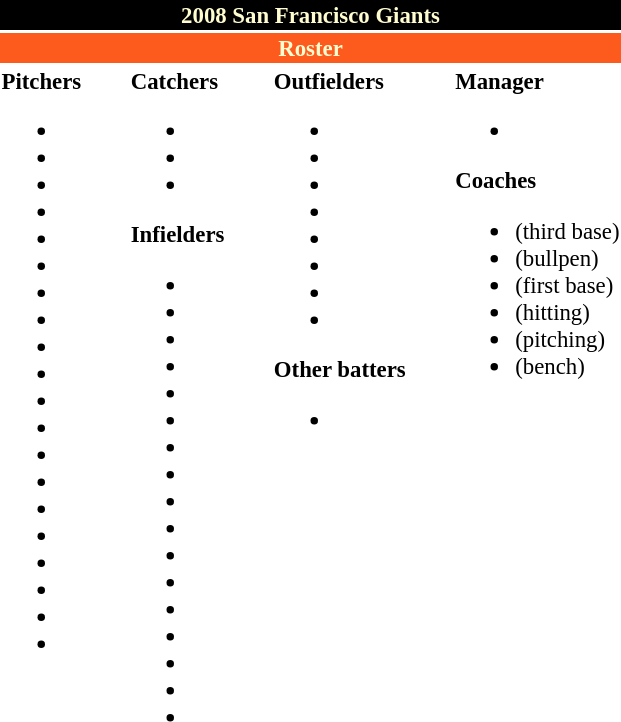<table class="toccolours" style="font-size: 95%;">
<tr>
<th colspan="10" style="background-color: black; color: #FFFDD0; text-align: center;">2008 San Francisco Giants</th>
</tr>
<tr>
<td colspan="10" style="background-color: #fd5a1e; color: #FFFDD0; text-align: center;"><strong>Roster</strong></td>
</tr>
<tr>
<td valign="top"><strong>Pitchers</strong><br><ul><li></li><li></li><li></li><li></li><li></li><li></li><li></li><li></li><li></li><li></li><li></li><li></li><li></li><li></li><li></li><li></li><li></li><li></li><li></li><li></li></ul></td>
<td width="25px"></td>
<td valign="top"><strong>Catchers</strong><br><ul><li></li><li></li><li></li></ul><strong>Infielders</strong><ul><li></li><li></li><li></li><li></li><li></li><li></li><li></li><li></li><li></li><li></li><li></li><li></li><li></li><li></li><li></li><li></li><li></li></ul></td>
<td width="25px"></td>
<td valign="top"><strong>Outfielders</strong><br><ul><li></li><li></li><li></li><li></li><li></li><li></li><li></li><li></li></ul><strong>Other batters</strong><ul><li></li></ul></td>
<td width="25px"></td>
<td valign="top"><strong>Manager</strong><br><ul><li></li></ul><strong>Coaches</strong><ul><li> (third base)</li><li> (bullpen)</li><li> (first base)</li><li> (hitting)</li><li> (pitching)</li><li> (bench)</li></ul></td>
</tr>
<tr>
</tr>
</table>
